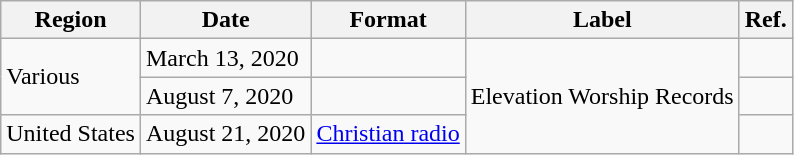<table class="wikitable plainrowheaders">
<tr>
<th scope="col">Region</th>
<th scope="col">Date</th>
<th scope="col">Format</th>
<th scope="col">Label</th>
<th scope="col">Ref.</th>
</tr>
<tr>
<td rowspan="2">Various</td>
<td>March 13, 2020</td>
<td></td>
<td rowspan="3">Elevation Worship Records</td>
<td></td>
</tr>
<tr>
<td>August 7, 2020</td>
<td></td>
<td></td>
</tr>
<tr>
<td>United States</td>
<td>August 21, 2020</td>
<td><a href='#'>Christian radio</a></td>
<td></td>
</tr>
</table>
